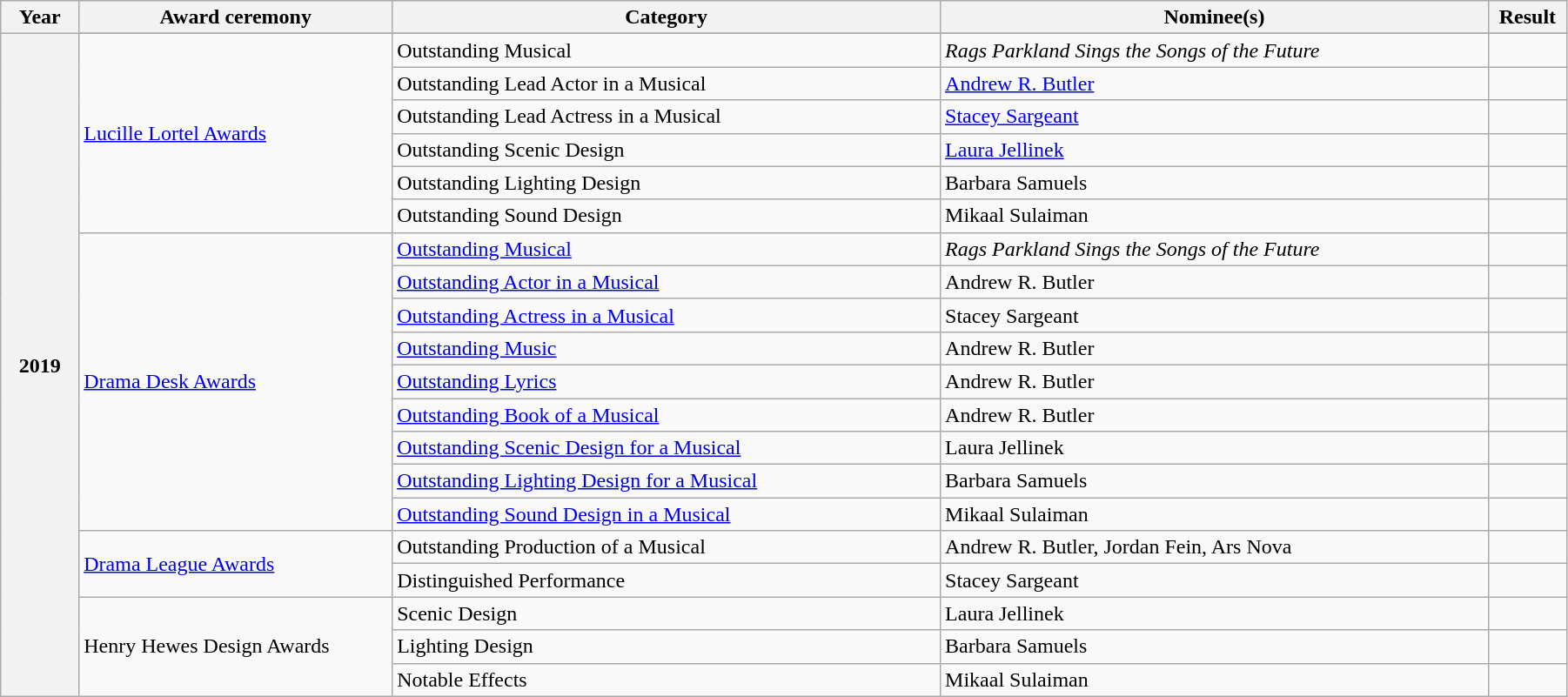<table class="wikitable" width="95%" summary="A list of two awards, the Lucille Lortel Awards and the Drama Desk Awards with five nominations and one win in the former and nine nominations and no wins in the latter.">
<tr>
<th scope="col" width="5%">Year</th>
<th scope="col" width="20%">Award ceremony</th>
<th scope="col" width="35%">Category</th>
<th scope="col" width="35%">Nominee(s)</th>
<th scope="col" width="10%">Result</th>
</tr>
<tr>
<th scope="row"  rowspan="21" align="center">2019</th>
</tr>
<tr>
<td rowspan="6"><a href='#'>Lucille Lortel Awards</a></td>
<td>Outstanding Musical</td>
<td><em>Rags Parkland Sings the Songs of the Future</em></td>
<td></td>
</tr>
<tr>
<td>Outstanding Lead Actor in a Musical</td>
<td><a href='#'>Andrew R. Butler</a></td>
<td></td>
</tr>
<tr>
<td>Outstanding Lead Actress in a Musical</td>
<td><a href='#'>Stacey Sargeant</a></td>
<td></td>
</tr>
<tr>
<td>Outstanding Scenic Design</td>
<td><a href='#'>Laura Jellinek</a></td>
<td></td>
</tr>
<tr>
<td>Outstanding Lighting Design</td>
<td>Barbara Samuels</td>
<td></td>
</tr>
<tr>
<td>Outstanding Sound Design</td>
<td>Mikaal Sulaiman</td>
<td></td>
</tr>
<tr>
<td rowspan="9"><a href='#'>Drama Desk Awards</a></td>
<td><a href='#'>Outstanding Musical</a></td>
<td><em>Rags Parkland Sings the Songs of the Future</em></td>
<td></td>
</tr>
<tr>
<td><a href='#'>Outstanding Actor in a Musical</a></td>
<td>Andrew R. Butler</td>
<td></td>
</tr>
<tr>
<td><a href='#'>Outstanding Actress in a Musical</a></td>
<td>Stacey Sargeant</td>
<td></td>
</tr>
<tr>
<td><a href='#'>Outstanding Music</a></td>
<td>Andrew R. Butler</td>
<td></td>
</tr>
<tr>
<td><a href='#'>Outstanding Lyrics</a></td>
<td>Andrew R. Butler</td>
<td></td>
</tr>
<tr>
<td><a href='#'>Outstanding Book of a Musical</a></td>
<td>Andrew R. Butler</td>
<td></td>
</tr>
<tr>
<td><a href='#'>Outstanding Scenic Design for a Musical</a></td>
<td>Laura Jellinek</td>
<td></td>
</tr>
<tr>
<td><a href='#'>Outstanding Lighting Design for a Musical</a></td>
<td>Barbara Samuels</td>
<td></td>
</tr>
<tr>
<td><a href='#'>Outstanding Sound Design in a Musical</a></td>
<td>Mikaal Sulaiman</td>
<td></td>
</tr>
<tr>
<td rowspan="2"><a href='#'>Drama League Awards</a></td>
<td>Outstanding Production of a Musical</td>
<td>Andrew R. Butler, Jordan Fein, Ars Nova</td>
<td></td>
</tr>
<tr>
<td>Distinguished Performance</td>
<td>Stacey Sargeant</td>
<td></td>
</tr>
<tr>
<td rowspan="3">Henry Hewes Design Awards</td>
<td>Scenic Design</td>
<td>Laura Jellinek</td>
<td></td>
</tr>
<tr>
<td>Lighting Design</td>
<td>Barbara Samuels</td>
<td></td>
</tr>
<tr>
<td>Notable Effects</td>
<td>Mikaal Sulaiman</td>
<td></td>
</tr>
</table>
